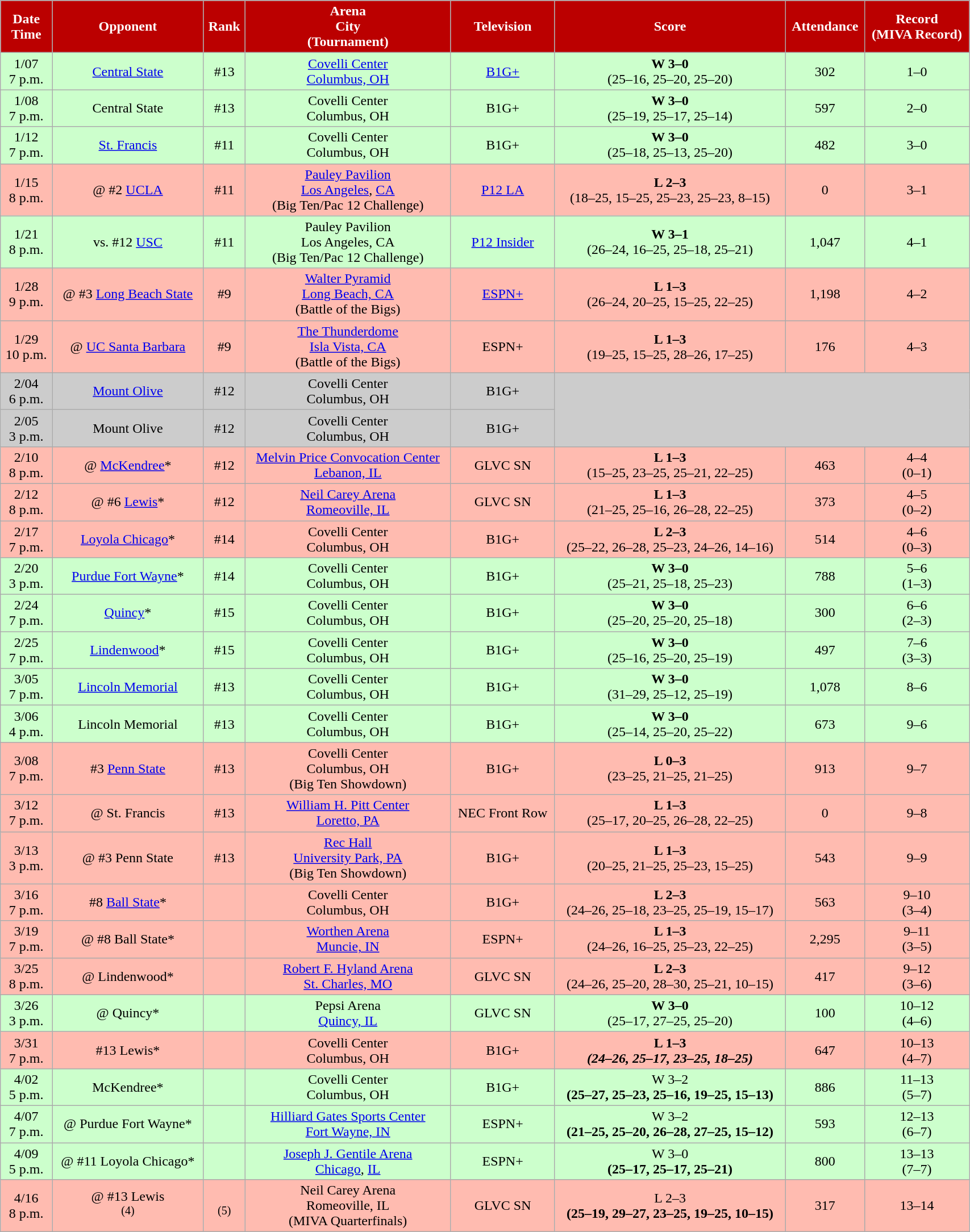<table class="wikitable sortable" style="width:90%">
<tr>
<th style="background:#BB0000; color:#FFFFFF;" scope="col">Date<br>Time</th>
<th style="background:#BB0000; color:#FFFFFF;" scope="col">Opponent</th>
<th style="background:#BB0000; color:#FFFFFF;" scope="col">Rank</th>
<th style="background:#BB0000; color:#FFFFFF;" scope="col">Arena<br>City<br>(Tournament)</th>
<th style="background:#BB0000; color:#FFFFFF;" scope="col">Television</th>
<th style="background:#BB0000; color:#FFFFFF;" scope="col">Score</th>
<th style="background:#BB0000; color:#FFFFFF;" scope="col">Attendance</th>
<th style="background:#BB0000; color:#FFFFFF;" scope="col">Record<br>(MIVA Record)</th>
</tr>
<tr align="center" bgcolor="#ccffcc">
<td>1/07<br>7 p.m.</td>
<td><a href='#'>Central State</a></td>
<td>#13</td>
<td><a href='#'>Covelli Center</a><br><a href='#'>Columbus, OH</a></td>
<td><a href='#'>B1G+</a></td>
<td><strong>W 3–0</strong><br>(25–16, 25–20, 25–20)</td>
<td>302</td>
<td>1–0</td>
</tr>
<tr align="center" bgcolor="#ccffcc">
<td>1/08<br>7 p.m.</td>
<td>Central State</td>
<td>#13</td>
<td>Covelli Center<br>Columbus, OH</td>
<td>B1G+</td>
<td><strong>W 3–0</strong><br>(25–19, 25–17, 25–14)</td>
<td>597</td>
<td>2–0</td>
</tr>
<tr align="center" bgcolor="#ccffcc">
<td>1/12<br>7 p.m.</td>
<td><a href='#'>St. Francis</a></td>
<td>#11</td>
<td>Covelli Center<br>Columbus, OH</td>
<td>B1G+</td>
<td><strong>W 3–0</strong><br>(25–18, 25–13, 25–20)</td>
<td>482</td>
<td>3–0</td>
</tr>
<tr align="center" bgcolor="#ffbbb">
<td>1/15<br>8 p.m.</td>
<td>@ #2 <a href='#'>UCLA</a></td>
<td>#11</td>
<td><a href='#'>Pauley Pavilion</a><br><a href='#'>Los Angeles</a>, <a href='#'>CA</a><br>(Big Ten/Pac 12 Challenge)</td>
<td><a href='#'>P12 LA</a></td>
<td><strong>L 2–3</strong><br>(18–25, 15–25, 25–23, 25–23, 8–15)</td>
<td>0</td>
<td>3–1</td>
</tr>
<tr align="center" bgcolor="#ccffcc">
<td>1/21<br>8 p.m.</td>
<td>vs. #12 <a href='#'>USC</a></td>
<td>#11</td>
<td>Pauley Pavilion<br>Los Angeles, CA<br>(Big Ten/Pac 12 Challenge)</td>
<td><a href='#'>P12 Insider</a></td>
<td><strong>W 3–1</strong><br>(26–24, 16–25, 25–18, 25–21)</td>
<td>1,047</td>
<td>4–1</td>
</tr>
<tr align="center" bgcolor="#ffbbb">
<td>1/28<br>9 p.m.</td>
<td>@ #3 <a href='#'>Long Beach State</a></td>
<td>#9</td>
<td><a href='#'>Walter Pyramid</a><br><a href='#'>Long Beach, CA</a><br>(Battle of the Bigs)</td>
<td><a href='#'>ESPN+</a></td>
<td><strong>L 1–3</strong><br>(26–24, 20–25, 15–25, 22–25)</td>
<td>1,198</td>
<td>4–2</td>
</tr>
<tr align="center" bgcolor="#ffbbb">
<td>1/29<br>10 p.m.</td>
<td>@ <a href='#'>UC Santa Barbara</a></td>
<td>#9</td>
<td><a href='#'>The Thunderdome</a><br><a href='#'>Isla Vista, CA</a><br>(Battle of the Bigs)</td>
<td>ESPN+</td>
<td><strong>L 1–3</strong><br>(19–25, 15–25, 28–26, 17–25)</td>
<td>176</td>
<td>4–3</td>
</tr>
<tr align="center" bgcolor="#cccccc">
<td>2/04<br>6 p.m.</td>
<td><a href='#'>Mount Olive</a></td>
<td>#12</td>
<td>Covelli Center<br>Columbus, OH</td>
<td>B1G+</td>
<td rowspan="2" colspan=3></td>
</tr>
<tr align="center" bgcolor="#cccccc">
<td>2/05<br>3 p.m.</td>
<td>Mount Olive</td>
<td>#12</td>
<td>Covelli Center<br>Columbus, OH</td>
<td>B1G+</td>
</tr>
<tr align="center" bgcolor="#ffbbb">
<td>2/10<br>8 p.m.</td>
<td>@ <a href='#'>McKendree</a>*</td>
<td>#12</td>
<td><a href='#'>Melvin Price Convocation Center</a><br><a href='#'>Lebanon, IL</a></td>
<td>GLVC SN</td>
<td><strong>L 1–3</strong><br>(15–25, 23–25, 25–21, 22–25)</td>
<td>463</td>
<td>4–4<br>(0–1)</td>
</tr>
<tr align="center" bgcolor="#ffbbb">
<td>2/12<br>8 p.m.</td>
<td>@ #6 <a href='#'>Lewis</a>*</td>
<td>#12</td>
<td><a href='#'>Neil Carey Arena</a><br><a href='#'>Romeoville, IL</a></td>
<td>GLVC SN</td>
<td><strong>L 1–3</strong><br>(21–25, 25–16, 26–28, 22–25)</td>
<td>373</td>
<td>4–5<br>(0–2)</td>
</tr>
<tr align="center" bgcolor="#ffbbb">
<td>2/17<br>7 p.m.</td>
<td><a href='#'>Loyola Chicago</a>*</td>
<td>#14</td>
<td>Covelli Center<br>Columbus, OH</td>
<td>B1G+</td>
<td><strong>L 2–3</strong><br>(25–22, 26–28, 25–23, 24–26, 14–16)</td>
<td>514</td>
<td>4–6<br>(0–3)</td>
</tr>
<tr align="center" bgcolor="#ccffcc">
<td>2/20<br>3 p.m.</td>
<td><a href='#'>Purdue Fort Wayne</a>*</td>
<td>#14</td>
<td>Covelli Center<br>Columbus, OH</td>
<td>B1G+</td>
<td><strong>W 3–0</strong><br>(25–21, 25–18, 25–23)</td>
<td>788</td>
<td>5–6<br>(1–3)</td>
</tr>
<tr align="center" bgcolor="#ccffcc">
<td>2/24<br>7 p.m.</td>
<td><a href='#'>Quincy</a>*</td>
<td>#15</td>
<td>Covelli Center<br>Columbus, OH</td>
<td>B1G+</td>
<td><strong>W 3–0</strong><br>(25–20, 25–20, 25–18)</td>
<td>300</td>
<td>6–6<br>(2–3)</td>
</tr>
<tr align="center" bgcolor="#ccffcc">
<td>2/25<br>7 p.m.</td>
<td><a href='#'>Lindenwood</a>*</td>
<td>#15</td>
<td>Covelli Center<br>Columbus, OH</td>
<td>B1G+</td>
<td><strong>W 3–0</strong><br>(25–16, 25–20, 25–19)</td>
<td>497</td>
<td>7–6<br>(3–3)</td>
</tr>
<tr align="center" bgcolor="#ccffcc">
<td>3/05<br>7 p.m.</td>
<td><a href='#'>Lincoln Memorial</a></td>
<td>#13</td>
<td>Covelli Center<br>Columbus, OH</td>
<td>B1G+</td>
<td><strong>W 3–0</strong><br>(31–29, 25–12, 25–19)</td>
<td>1,078</td>
<td>8–6</td>
</tr>
<tr align="center" bgcolor="#ccffcc">
<td>3/06<br>4 p.m.</td>
<td>Lincoln Memorial</td>
<td>#13</td>
<td>Covelli Center<br>Columbus, OH</td>
<td>B1G+</td>
<td><strong>W 3–0</strong><br>(25–14, 25–20, 25–22)</td>
<td>673</td>
<td>9–6</td>
</tr>
<tr align="center" bgcolor="#ffbbb">
<td>3/08<br>7 p.m.</td>
<td>#3 <a href='#'>Penn State</a></td>
<td>#13</td>
<td>Covelli Center<br>Columbus, OH<br>(Big Ten Showdown)</td>
<td>B1G+</td>
<td><strong>L 0–3</strong><br>(23–25, 21–25, 21–25)</td>
<td>913</td>
<td>9–7</td>
</tr>
<tr align="center" bgcolor="#ffbbb">
<td>3/12<br>7 p.m.</td>
<td>@ St. Francis</td>
<td>#13</td>
<td><a href='#'>William H. Pitt Center</a><br><a href='#'>Loretto, PA</a></td>
<td>NEC Front Row</td>
<td><strong>L 1–3</strong><br>(25–17, 20–25, 26–28, 22–25)</td>
<td>0</td>
<td>9–8</td>
</tr>
<tr align="center" bgcolor="#ffbbb">
<td>3/13<br>3 p.m.</td>
<td>@ #3 Penn State</td>
<td>#13</td>
<td><a href='#'>Rec Hall</a><br><a href='#'>University Park, PA</a><br>(Big Ten Showdown)</td>
<td>B1G+</td>
<td><strong>L 1–3</strong><br>(20–25, 21–25, 25–23, 15–25)</td>
<td>543</td>
<td>9–9</td>
</tr>
<tr align="center" bgcolor="#ffbbb">
<td>3/16<br>7 p.m.</td>
<td>#8 <a href='#'>Ball State</a>*</td>
<td></td>
<td>Covelli Center<br>Columbus, OH</td>
<td>B1G+</td>
<td><strong>L 2–3</strong><br>(24–26, 25–18, 23–25, 25–19, 15–17)</td>
<td>563</td>
<td>9–10<br>(3–4)</td>
</tr>
<tr align="center" bgcolor="#ffbbb">
<td>3/19<br>7 p.m.</td>
<td>@ #8 Ball State*</td>
<td></td>
<td><a href='#'>Worthen Arena</a><br><a href='#'>Muncie, IN</a></td>
<td>ESPN+</td>
<td><strong>L 1–3</strong><br>(24–26, 16–25, 25–23, 22–25)</td>
<td>2,295</td>
<td>9–11<br>(3–5)</td>
</tr>
<tr align="center" bgcolor="#ffbbb">
<td>3/25<br>8 p.m.</td>
<td>@ Lindenwood*</td>
<td></td>
<td><a href='#'>Robert F. Hyland Arena</a><br><a href='#'>St. Charles, MO</a></td>
<td>GLVC SN</td>
<td><strong>L 2–3</strong><br>(24–26, 25–20, 28–30, 25–21, 10–15)</td>
<td>417</td>
<td>9–12<br>(3–6)</td>
</tr>
<tr align="center" bgcolor="#ccffcc">
<td>3/26<br>3 p.m.</td>
<td>@ Quincy*</td>
<td></td>
<td>Pepsi Arena<br><a href='#'>Quincy, IL</a></td>
<td>GLVC SN</td>
<td><strong>W 3–0</strong><br>(25–17, 27–25, 25–20)</td>
<td>100</td>
<td>10–12<br>(4–6)</td>
</tr>
<tr align="center" bgcolor="#ffbbb">
<td>3/31<br>7 p.m.</td>
<td>#13 Lewis*</td>
<td></td>
<td>Covelli Center<br>Columbus, OH</td>
<td>B1G+</td>
<td><strong>L 1–3<em> <br>(24–26, 25–17, 23–25, 18–25)</td>
<td>647</td>
<td>10–13<br>(4–7)</td>
</tr>
<tr align="center" bgcolor="#ccffcc">
<td>4/02<br>5 p.m.</td>
<td>McKendree*</td>
<td></td>
<td>Covelli Center<br>Columbus, OH</td>
<td>B1G+</td>
<td></strong>W 3–2<strong><br>(25–27, 25–23, 25–16, 19–25, 15–13)</td>
<td>886</td>
<td>11–13<br>(5–7)</td>
</tr>
<tr align="center" bgcolor="#ccffcc">
<td>4/07<br>7 p.m.</td>
<td>@ Purdue Fort Wayne*</td>
<td></td>
<td><a href='#'>Hilliard Gates Sports Center</a><br><a href='#'>Fort Wayne, IN</a></td>
<td>ESPN+</td>
<td></strong>W 3–2<strong><br>(21–25, 25–20, 26–28, 27–25, 15–12)</td>
<td>593</td>
<td>12–13<br>(6–7)</td>
</tr>
<tr align="center" bgcolor="#ccffcc">
<td>4/09<br>5 p.m.</td>
<td>@ #11 Loyola Chicago*</td>
<td></td>
<td><a href='#'>Joseph J. Gentile Arena</a><br><a href='#'>Chicago</a>, <a href='#'>IL</a></td>
<td>ESPN+</td>
<td></strong>W 3–0<strong><br>(25–17, 25–17, 25–21)</td>
<td>800</td>
<td>13–13<br>(7–7)</td>
</tr>
<tr align="center" bgcolor="#ffbbb">
<td>4/16<br>8 p.m.</td>
<td>@ #13 Lewis <br> <sup>(4)</sup></td>
<td><br> <sup>(5)</sup></td>
<td>Neil Carey Arena<br>Romeoville, IL<br>(MIVA Quarterfinals)</td>
<td>GLVC SN</td>
<td></strong>L 2–3<strong><br>(25–19, 29–27, 23–25, 19–25, 10–15)</td>
<td>317</td>
<td>13–14</td>
</tr>
</table>
